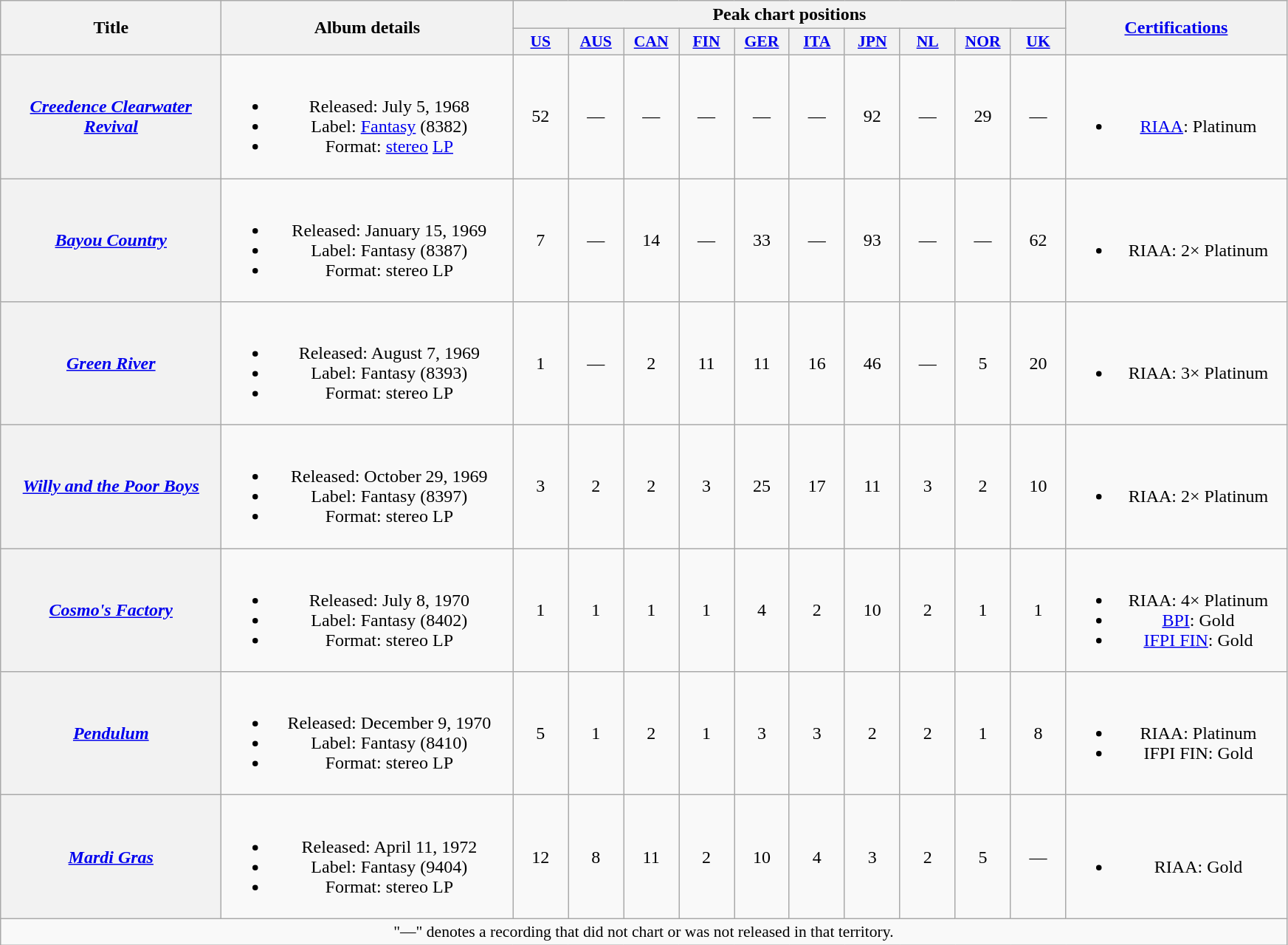<table class="wikitable plainrowheaders" style="text-align:center;" border="1">
<tr>
<th scope="col" rowspan="2" style="width:12em;">Title</th>
<th scope="col" rowspan="2" style="width:16em;">Album details</th>
<th scope="col" colspan="10">Peak chart positions</th>
<th scope="col" rowspan="2" style="width:12em;"><a href='#'>Certifications</a></th>
</tr>
<tr>
<th scope="col" style="width:3em;font-size:90%;"><a href='#'>US</a><br></th>
<th scope="col" style="width:3em;font-size:90%;"><a href='#'>AUS</a><br></th>
<th scope="col" style="width:3em;font-size:90%;"><a href='#'>CAN</a><br></th>
<th scope="col" style="width:3em;font-size:90%;"><a href='#'>FIN</a><br></th>
<th scope="col" style="width:3em;font-size:90%;"><a href='#'>GER</a><br></th>
<th scope="col" style="width:3em;font-size:90%;"><a href='#'>ITA</a><br></th>
<th scope="col" style="width:3em;font-size:90%;"><a href='#'>JPN</a><br></th>
<th scope="col" style="width:3em;font-size:90%;"><a href='#'>NL</a><br></th>
<th scope="col" style="width:3em;font-size:90%;"><a href='#'>NOR</a><br></th>
<th scope="col" style="width:3em;font-size:90%;"><a href='#'>UK</a><br></th>
</tr>
<tr>
<th scope="row"><em><a href='#'>Creedence Clearwater Revival</a></em></th>
<td><br><ul><li>Released: July 5, 1968</li><li>Label: <a href='#'>Fantasy</a> (8382)</li><li>Format: <a href='#'>stereo</a> <a href='#'>LP</a></li></ul></td>
<td>52</td>
<td>—</td>
<td>—</td>
<td>—</td>
<td>—</td>
<td>—</td>
<td>92</td>
<td>—</td>
<td>29</td>
<td>—</td>
<td><br><ul><li><a href='#'>RIAA</a>: Platinum</li></ul></td>
</tr>
<tr>
<th scope="row"><em><a href='#'>Bayou Country</a></em></th>
<td><br><ul><li>Released: January 15, 1969</li><li>Label: Fantasy (8387)</li><li>Format: stereo LP</li></ul></td>
<td>7</td>
<td>—</td>
<td>14</td>
<td>—</td>
<td>33</td>
<td>—</td>
<td>93</td>
<td>—</td>
<td>—</td>
<td>62</td>
<td><br><ul><li>RIAA: 2× Platinum</li></ul></td>
</tr>
<tr>
<th scope="row"><em><a href='#'>Green River</a></em></th>
<td><br><ul><li>Released: August 7, 1969</li><li>Label: Fantasy (8393)</li><li>Format: stereo LP</li></ul></td>
<td>1</td>
<td>—</td>
<td>2</td>
<td>11</td>
<td>11</td>
<td>16</td>
<td>46</td>
<td>—</td>
<td>5</td>
<td>20</td>
<td><br><ul><li>RIAA: 3× Platinum</li></ul></td>
</tr>
<tr>
<th scope="row"><em><a href='#'>Willy and the Poor Boys</a></em></th>
<td><br><ul><li>Released: October 29, 1969</li><li>Label: Fantasy (8397)</li><li>Format: stereo LP</li></ul></td>
<td>3</td>
<td>2</td>
<td>2</td>
<td>3</td>
<td>25</td>
<td>17</td>
<td>11</td>
<td>3</td>
<td>2</td>
<td>10</td>
<td><br><ul><li>RIAA: 2× Platinum</li></ul></td>
</tr>
<tr>
<th scope="row"><em><a href='#'>Cosmo's Factory</a></em></th>
<td><br><ul><li>Released: July 8, 1970</li><li>Label: Fantasy (8402)</li><li>Format: stereo LP</li></ul></td>
<td>1</td>
<td>1</td>
<td>1</td>
<td>1</td>
<td>4</td>
<td>2</td>
<td>10</td>
<td>2</td>
<td>1</td>
<td>1</td>
<td><br><ul><li>RIAA: 4× Platinum</li><li><a href='#'>BPI</a>: Gold</li><li><a href='#'>IFPI FIN</a>: Gold</li></ul></td>
</tr>
<tr>
<th scope="row"><em><a href='#'>Pendulum</a></em></th>
<td><br><ul><li>Released: December 9, 1970</li><li>Label: Fantasy (8410)</li><li>Format: stereo LP</li></ul></td>
<td>5</td>
<td>1</td>
<td>2</td>
<td>1</td>
<td>3</td>
<td>3</td>
<td>2</td>
<td>2</td>
<td>1</td>
<td>8</td>
<td><br><ul><li>RIAA: Platinum</li><li>IFPI FIN: Gold</li></ul></td>
</tr>
<tr>
<th scope="row"><em><a href='#'>Mardi Gras</a></em></th>
<td><br><ul><li>Released: April 11, 1972</li><li>Label: Fantasy (9404)</li><li>Format: stereo LP</li></ul></td>
<td>12</td>
<td>8</td>
<td>11</td>
<td>2</td>
<td>10</td>
<td>4</td>
<td>3</td>
<td>2</td>
<td>5</td>
<td>—</td>
<td><br><ul><li>RIAA: Gold</li></ul></td>
</tr>
<tr>
<td colspan="16" style="font-size:90%">"—" denotes a recording that did not chart or was not released in that territory.</td>
</tr>
</table>
